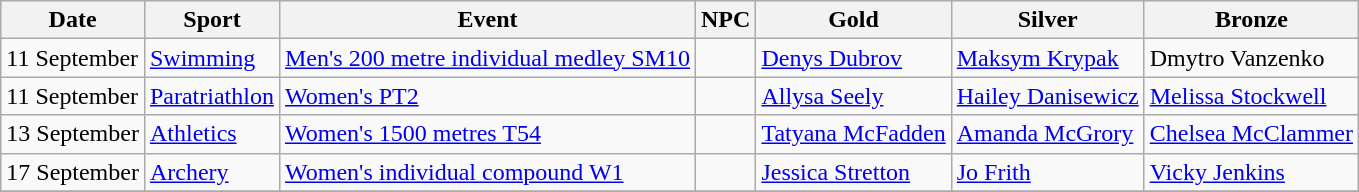<table class="wikitable">
<tr>
<th>Date</th>
<th>Sport</th>
<th>Event</th>
<th>NPC</th>
<th>Gold</th>
<th>Silver</th>
<th>Bronze</th>
</tr>
<tr>
<td>11 September</td>
<td><a href='#'>Swimming</a></td>
<td><a href='#'>Men's 200 metre individual medley SM10</a></td>
<td></td>
<td><a href='#'>Denys Dubrov</a></td>
<td><a href='#'>Maksym Krypak</a></td>
<td>Dmytro Vanzenko</td>
</tr>
<tr>
<td>11 September</td>
<td><a href='#'>Paratriathlon</a></td>
<td><a href='#'>Women's PT2</a></td>
<td></td>
<td><a href='#'>Allysa Seely</a></td>
<td><a href='#'>Hailey Danisewicz</a></td>
<td><a href='#'>Melissa Stockwell</a></td>
</tr>
<tr>
<td>13 September</td>
<td><a href='#'>Athletics</a></td>
<td><a href='#'>Women's 1500 metres T54</a></td>
<td></td>
<td><a href='#'>Tatyana McFadden</a></td>
<td><a href='#'>Amanda McGrory</a></td>
<td><a href='#'>Chelsea McClammer</a></td>
</tr>
<tr>
<td>17 September</td>
<td><a href='#'>Archery</a></td>
<td><a href='#'>Women's individual compound W1</a></td>
<td></td>
<td><a href='#'>Jessica Stretton</a></td>
<td><a href='#'>Jo Frith</a></td>
<td><a href='#'>Vicky Jenkins</a></td>
</tr>
<tr>
</tr>
</table>
